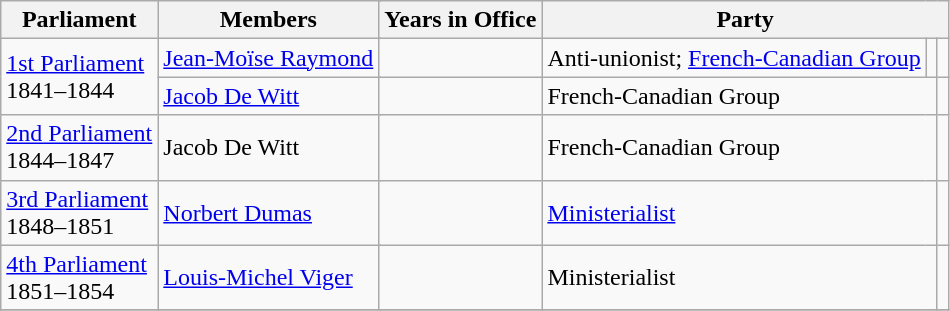<table class="wikitable">
<tr>
<th>Parliament</th>
<th colspan="2">Members</th>
<th>Years in Office</th>
<th colspan="3">Party</th>
</tr>
<tr>
<td rowspan="2"><a href='#'>1st Parliament</a><br>1841–1844</td>
<td colspan="2"><a href='#'>Jean-Moïse Raymond</a></td>
<td></td>
<td>Anti-unionist; <a href='#'>French-Canadian Group</a></td>
<td></td>
<td></td>
</tr>
<tr>
<td colspan="2"><a href='#'>Jacob De Witt</a></td>
<td></td>
<td colspan="2">French-Canadian Group</td>
<td></td>
</tr>
<tr>
<td><a href='#'>2nd Parliament</a> <br> 1844–1847</td>
<td colspan="2">Jacob De Witt</td>
<td></td>
<td colspan="2">French-Canadian Group</td>
<td></td>
</tr>
<tr>
<td><a href='#'>3rd Parliament</a> <br> 1848–1851</td>
<td colspan="2"><a href='#'>Norbert Dumas</a></td>
<td></td>
<td colspan="2"><a href='#'>Ministerialist</a></td>
<td></td>
</tr>
<tr>
<td><a href='#'>4th Parliament</a> <br> 1851–1854</td>
<td colspan="2"><a href='#'>Louis-Michel Viger</a></td>
<td></td>
<td colspan="2">Ministerialist</td>
<td></td>
</tr>
<tr>
</tr>
</table>
